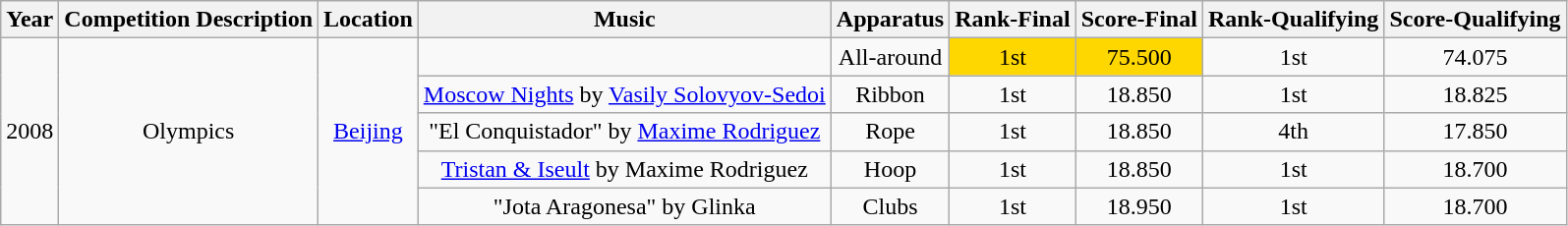<table class="wikitable" style="text-align:center">
<tr>
<th>Year</th>
<th>Competition Description</th>
<th>Location</th>
<th>Music</th>
<th>Apparatus</th>
<th>Rank-Final</th>
<th>Score-Final</th>
<th>Rank-Qualifying</th>
<th>Score-Qualifying</th>
</tr>
<tr>
<td rowspan="5">2008</td>
<td rowspan="5">Olympics</td>
<td rowspan="5"><a href='#'>Beijing</a></td>
<td></td>
<td>All-around</td>
<td style="background:gold;">1st</td>
<td style="background:gold;">75.500</td>
<td>1st</td>
<td>74.075</td>
</tr>
<tr>
<td><a href='#'>Moscow Nights</a> by <a href='#'>Vasily Solovyov-Sedoi</a></td>
<td>Ribbon</td>
<td>1st</td>
<td>18.850</td>
<td>1st</td>
<td>18.825</td>
</tr>
<tr>
<td>"El Conquistador" by <a href='#'>Maxime Rodriguez</a></td>
<td>Rope</td>
<td>1st</td>
<td>18.850</td>
<td>4th</td>
<td>17.850</td>
</tr>
<tr>
<td><a href='#'>Tristan & Iseult</a> by Maxime Rodriguez</td>
<td>Hoop</td>
<td>1st</td>
<td>18.850</td>
<td>1st</td>
<td>18.700</td>
</tr>
<tr>
<td>"Jota Aragonesa" by Glinka</td>
<td>Clubs</td>
<td>1st</td>
<td>18.950</td>
<td>1st</td>
<td>18.700</td>
</tr>
</table>
